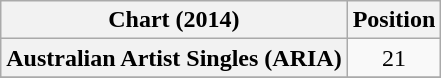<table class="wikitable sortable plainrowheaders" style="text-align:center">
<tr>
<th scope="col">Chart (2014)</th>
<th scope="col">Position</th>
</tr>
<tr>
<th scope="row">Australian Artist Singles (ARIA)</th>
<td>21</td>
</tr>
<tr>
</tr>
</table>
